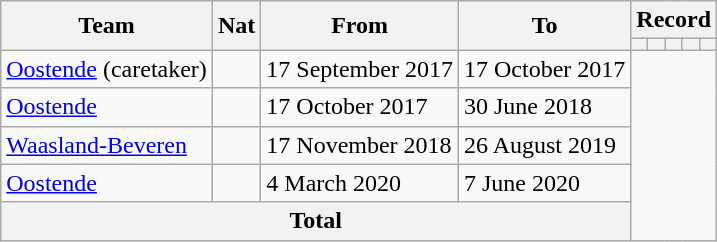<table class=wikitable style="text-align: center">
<tr>
<th rowspan=2>Team</th>
<th rowspan=2>Nat</th>
<th rowspan=2>From</th>
<th rowspan=2>To</th>
<th colspan=5>Record</th>
</tr>
<tr>
<th></th>
<th></th>
<th></th>
<th></th>
<th></th>
</tr>
<tr>
<td align=left><a href='#'>Oostende</a> (caretaker)</td>
<td></td>
<td align=left>17 September 2017</td>
<td align=left>17 October 2017<br></td>
</tr>
<tr>
<td align=left><a href='#'>Oostende</a></td>
<td></td>
<td align=left>17 October 2017</td>
<td align=left>30 June 2018<br></td>
</tr>
<tr>
<td align=left><a href='#'>Waasland-Beveren</a></td>
<td></td>
<td align=left>17 November 2018</td>
<td align=left>26 August 2019<br></td>
</tr>
<tr>
<td align=left><a href='#'>Oostende</a></td>
<td></td>
<td align=left>4 March 2020</td>
<td align=left>7 June 2020<br></td>
</tr>
<tr>
<th colspan=4>Total<br></th>
</tr>
</table>
